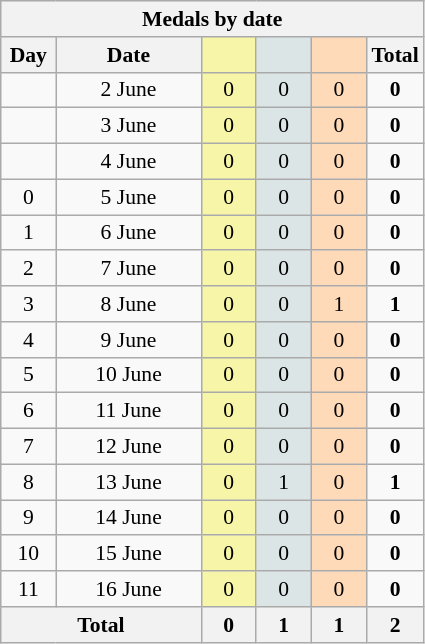<table class="wikitable" style="font-size:90%; text-align:center;">
<tr style="background:#efefef;">
<th colspan=6><strong>Medals by date</strong></th>
</tr>
<tr>
<th width=30><strong>Day</strong></th>
<th width=90><strong>Date</strong></th>
<th width=30 style="background:#F7F6A8;"></th>
<th width=30 style="background:#DCE5E5;"></th>
<th width=30 style="background:#FFDAB9;"></th>
<th width=30><strong>Total</strong></th>
</tr>
<tr>
<td></td>
<td>2 June</td>
<td style="background:#F7F6A8;">0</td>
<td style="background:#DCE5E5;">0</td>
<td style="background:#FFDAB9;">0</td>
<td><strong>0</strong></td>
</tr>
<tr>
<td></td>
<td>3 June</td>
<td style="background:#F7F6A8;">0</td>
<td style="background:#DCE5E5;">0</td>
<td style="background:#FFDAB9;">0</td>
<td><strong>0</strong></td>
</tr>
<tr>
<td></td>
<td>4 June</td>
<td style="background:#F7F6A8;">0</td>
<td style="background:#DCE5E5;">0</td>
<td style="background:#FFDAB9;">0</td>
<td><strong>0</strong></td>
</tr>
<tr>
<td>0</td>
<td>5 June</td>
<td style="background:#F7F6A8;">0</td>
<td style="background:#DCE5E5;">0</td>
<td style="background:#FFDAB9;">0</td>
<td><strong>0</strong></td>
</tr>
<tr>
<td>1</td>
<td>6 June</td>
<td style="background:#F7F6A8;">0</td>
<td style="background:#DCE5E5;">0</td>
<td style="background:#FFDAB9;">0</td>
<td><strong>0</strong></td>
</tr>
<tr>
<td>2</td>
<td>7 June</td>
<td style="background:#F7F6A8;">0</td>
<td style="background:#DCE5E5;">0</td>
<td style="background:#FFDAB9;">0</td>
<td><strong>0</strong></td>
</tr>
<tr>
<td>3</td>
<td>8 June</td>
<td style="background:#F7F6A8;">0</td>
<td style="background:#DCE5E5;">0</td>
<td style="background:#FFDAB9;">1</td>
<td><strong>1</strong></td>
</tr>
<tr>
<td>4</td>
<td>9 June</td>
<td style="background:#F7F6A8;">0</td>
<td style="background:#DCE5E5;">0</td>
<td style="background:#FFDAB9;">0</td>
<td><strong>0</strong></td>
</tr>
<tr>
<td>5</td>
<td>10 June</td>
<td style="background:#F7F6A8;">0</td>
<td style="background:#DCE5E5;">0</td>
<td style="background:#FFDAB9;">0</td>
<td><strong>0</strong></td>
</tr>
<tr>
<td>6</td>
<td>11 June</td>
<td style="background:#F7F6A8;">0</td>
<td style="background:#DCE5E5;">0</td>
<td style="background:#FFDAB9;">0</td>
<td><strong>0</strong></td>
</tr>
<tr>
<td>7</td>
<td>12 June</td>
<td style="background:#F7F6A8;">0</td>
<td style="background:#DCE5E5;">0</td>
<td style="background:#FFDAB9;">0</td>
<td><strong>0</strong></td>
</tr>
<tr>
<td>8</td>
<td>13 June</td>
<td style="background:#F7F6A8;">0</td>
<td style="background:#DCE5E5;">1</td>
<td style="background:#FFDAB9;">0</td>
<td><strong>1</strong></td>
</tr>
<tr>
<td>9</td>
<td>14 June</td>
<td style="background:#F7F6A8;">0</td>
<td style="background:#DCE5E5;">0</td>
<td style="background:#FFDAB9;">0</td>
<td><strong>0</strong></td>
</tr>
<tr>
<td>10</td>
<td>15 June</td>
<td style="background:#F7F6A8;">0</td>
<td style="background:#DCE5E5;">0</td>
<td style="background:#FFDAB9;">0</td>
<td><strong>0</strong></td>
</tr>
<tr>
<td>11</td>
<td>16 June</td>
<td style="background:#F7F6A8;">0</td>
<td style="background:#DCE5E5;">0</td>
<td style="background:#FFDAB9;">0</td>
<td><strong>0</strong></td>
</tr>
<tr>
<th colspan="2"><strong>Total</strong></th>
<th><strong>0</strong></th>
<th><strong>1</strong></th>
<th><strong>1</strong></th>
<th><strong>2</strong></th>
</tr>
</table>
